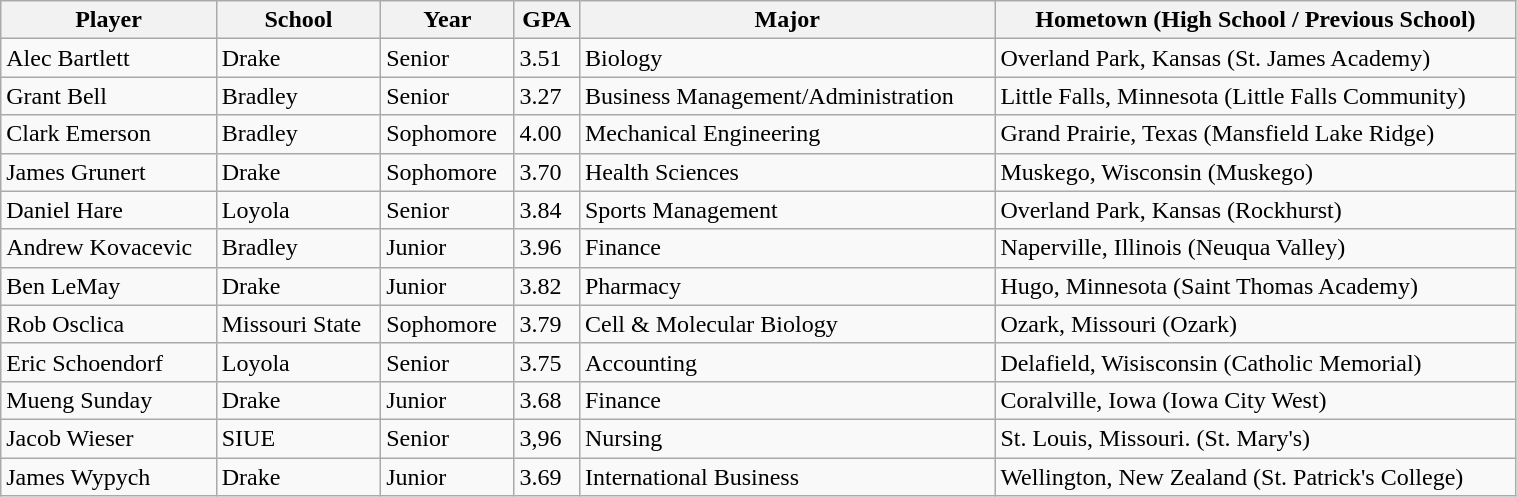<table class="wikitable sortable" style="text-align: left; width:80%">
<tr>
<th>Player</th>
<th>School</th>
<th>Year</th>
<th>GPA</th>
<th>Major</th>
<th>Hometown (High School / Previous School)</th>
</tr>
<tr>
<td>Alec Bartlett</td>
<td>Drake</td>
<td>Senior</td>
<td>3.51</td>
<td>Biology</td>
<td>Overland Park, Kansas (St. James Academy)</td>
</tr>
<tr>
<td>Grant Bell</td>
<td>Bradley</td>
<td>Senior</td>
<td>3.27</td>
<td>Business Management/Administration</td>
<td>Little Falls, Minnesota (Little Falls Community)</td>
</tr>
<tr>
<td>Clark Emerson</td>
<td>Bradley</td>
<td>Sophomore</td>
<td>4.00</td>
<td>Mechanical Engineering</td>
<td>Grand Prairie, Texas (Mansfield Lake Ridge)</td>
</tr>
<tr>
<td>James Grunert</td>
<td>Drake</td>
<td>Sophomore</td>
<td>3.70</td>
<td>Health Sciences</td>
<td>Muskego, Wisconsin (Muskego)</td>
</tr>
<tr>
<td>Daniel Hare</td>
<td>Loyola</td>
<td>Senior</td>
<td>3.84</td>
<td>Sports Management</td>
<td>Overland Park, Kansas (Rockhurst)</td>
</tr>
<tr>
<td>Andrew Kovacevic</td>
<td>Bradley</td>
<td>Junior</td>
<td>3.96</td>
<td>Finance</td>
<td>Naperville, Illinois (Neuqua Valley)</td>
</tr>
<tr>
<td>Ben LeMay</td>
<td>Drake</td>
<td>Junior</td>
<td>3.82</td>
<td>Pharmacy</td>
<td>Hugo, Minnesota (Saint Thomas Academy)</td>
</tr>
<tr>
<td>Rob Osclica</td>
<td>Missouri State</td>
<td>Sophomore</td>
<td>3.79</td>
<td>Cell & Molecular Biology</td>
<td>Ozark, Missouri (Ozark)</td>
</tr>
<tr>
<td>Eric Schoendorf</td>
<td>Loyola</td>
<td>Senior</td>
<td>3.75</td>
<td>Accounting</td>
<td>Delafield, Wisisconsin (Catholic Memorial)</td>
</tr>
<tr>
<td>Mueng Sunday</td>
<td>Drake</td>
<td>Junior</td>
<td>3.68</td>
<td>Finance</td>
<td>Coralville, Iowa (Iowa City West)</td>
</tr>
<tr>
<td>Jacob Wieser</td>
<td>SIUE</td>
<td>Senior</td>
<td>3,96</td>
<td>Nursing</td>
<td>St. Louis, Missouri. (St. Mary's)</td>
</tr>
<tr>
<td>James Wypych</td>
<td>Drake</td>
<td>Junior</td>
<td>3.69</td>
<td>International Business</td>
<td>Wellington, New Zealand (St. Patrick's College)</td>
</tr>
</table>
